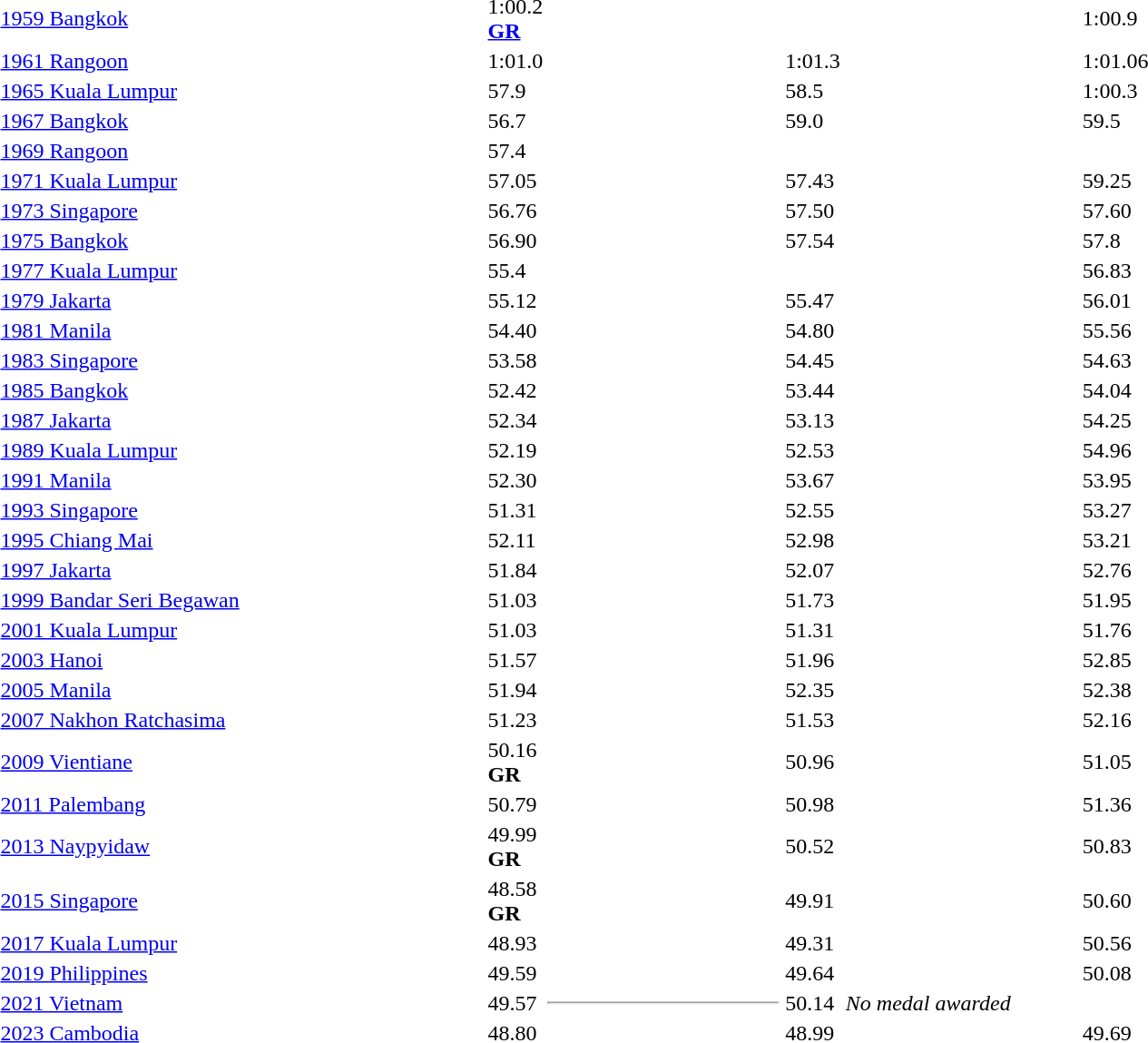<table>
<tr>
<td width=180><a href='#'>1959 Bangkok</a> <br> </td>
<td width=170></td>
<td>1:00.2 <br> <strong><a href='#'>GR</a></strong></td>
<td width=170></td>
<td></td>
<td width=170></td>
<td>1:00.9</td>
</tr>
<tr>
<td><a href='#'>1961 Rangoon</a> <br> </td>
<td></td>
<td>1:01.0</td>
<td></td>
<td>1:01.3</td>
<td></td>
<td>1:01.06</td>
</tr>
<tr>
<td><a href='#'>1965 Kuala Lumpur</a> <br> </td>
<td></td>
<td>57.9</td>
<td></td>
<td>58.5</td>
<td></td>
<td>1:00.3</td>
</tr>
<tr>
<td><a href='#'>1967 Bangkok</a> <br> </td>
<td></td>
<td>56.7</td>
<td></td>
<td>59.0</td>
<td></td>
<td>59.5</td>
</tr>
<tr>
<td><a href='#'>1969 Rangoon</a> <br> </td>
<td></td>
<td>57.4</td>
<td></td>
<td></td>
<td></td>
<td></td>
</tr>
<tr>
<td><a href='#'>1971 Kuala Lumpur</a> <br> </td>
<td></td>
<td>57.05</td>
<td></td>
<td>57.43</td>
<td></td>
<td>59.25</td>
</tr>
<tr>
<td><a href='#'>1973 Singapore</a> <br> </td>
<td></td>
<td>56.76</td>
<td></td>
<td>57.50</td>
<td></td>
<td>57.60</td>
</tr>
<tr>
<td><a href='#'>1975 Bangkok</a> <br> </td>
<td></td>
<td>56.90</td>
<td></td>
<td>57.54</td>
<td></td>
<td>57.8</td>
</tr>
<tr>
<td><a href='#'>1977 Kuala Lumpur</a> <br> </td>
<td></td>
<td>55.4</td>
<td></td>
<td></td>
<td></td>
<td>56.83</td>
</tr>
<tr>
<td><a href='#'>1979 Jakarta</a> <br> </td>
<td></td>
<td>55.12</td>
<td></td>
<td>55.47</td>
<td></td>
<td>56.01</td>
</tr>
<tr>
<td><a href='#'>1981 Manila</a> <br> </td>
<td></td>
<td>54.40</td>
<td></td>
<td>54.80</td>
<td></td>
<td>55.56</td>
</tr>
<tr>
<td><a href='#'>1983 Singapore</a> <br> </td>
<td></td>
<td>53.58</td>
<td></td>
<td>54.45</td>
<td></td>
<td>54.63</td>
</tr>
<tr>
<td><a href='#'>1985 Bangkok</a> <br> </td>
<td></td>
<td>52.42</td>
<td></td>
<td>53.44</td>
<td></td>
<td>54.04</td>
</tr>
<tr>
<td><a href='#'>1987 Jakarta</a> <br> </td>
<td></td>
<td>52.34</td>
<td></td>
<td>53.13</td>
<td></td>
<td>54.25</td>
</tr>
<tr>
<td><a href='#'>1989 Kuala Lumpur</a> <br> </td>
<td></td>
<td>52.19</td>
<td></td>
<td>52.53</td>
<td></td>
<td>54.96</td>
</tr>
<tr>
<td><a href='#'>1991 Manila</a> <br> </td>
<td></td>
<td>52.30</td>
<td></td>
<td>53.67</td>
<td></td>
<td>53.95</td>
</tr>
<tr>
<td><a href='#'>1993 Singapore</a> <br> </td>
<td></td>
<td>51.31</td>
<td></td>
<td>52.55</td>
<td></td>
<td>53.27</td>
</tr>
<tr>
<td><a href='#'>1995 Chiang Mai</a> <br> </td>
<td></td>
<td>52.11</td>
<td></td>
<td>52.98</td>
<td></td>
<td>53.21</td>
</tr>
<tr>
<td><a href='#'>1997 Jakarta</a> <br> </td>
<td></td>
<td>51.84</td>
<td></td>
<td>52.07</td>
<td></td>
<td>52.76</td>
</tr>
<tr>
<td><a href='#'>1999 Bandar Seri Begawan</a> <br> </td>
<td></td>
<td>51.03</td>
<td></td>
<td>51.73</td>
<td></td>
<td>51.95</td>
</tr>
<tr>
<td><a href='#'>2001 Kuala Lumpur</a> <br> </td>
<td></td>
<td>51.03</td>
<td></td>
<td>51.31</td>
<td></td>
<td>51.76</td>
</tr>
<tr>
<td><a href='#'>2003 Hanoi</a> <br> </td>
<td></td>
<td>51.57</td>
<td></td>
<td>51.96</td>
<td></td>
<td>52.85</td>
</tr>
<tr>
<td><a href='#'>2005 Manila</a> <br> </td>
<td></td>
<td>51.94</td>
<td></td>
<td>52.35</td>
<td></td>
<td>52.38</td>
</tr>
<tr>
<td><a href='#'>2007 Nakhon Ratchasima</a> <br> </td>
<td></td>
<td>51.23</td>
<td></td>
<td>51.53</td>
<td></td>
<td>52.16</td>
</tr>
<tr>
<td><a href='#'>2009 Vientiane</a> <br> </td>
<td></td>
<td>50.16 <br> <strong>GR</strong></td>
<td></td>
<td>50.96</td>
<td></td>
<td>51.05</td>
</tr>
<tr>
<td><a href='#'>2011 Palembang</a> <br> </td>
<td></td>
<td>50.79</td>
<td></td>
<td>50.98</td>
<td></td>
<td>51.36</td>
</tr>
<tr>
<td><a href='#'>2013 Naypyidaw</a> <br> </td>
<td></td>
<td>49.99 <br> <strong>GR</strong></td>
<td></td>
<td>50.52</td>
<td></td>
<td>50.83</td>
</tr>
<tr>
<td><a href='#'>2015 Singapore</a> <br> </td>
<td></td>
<td>48.58 <br> <strong>GR</strong></td>
<td></td>
<td>49.91</td>
<td></td>
<td>50.60</td>
</tr>
<tr>
<td><a href='#'>2017 Kuala Lumpur</a> <br> </td>
<td></td>
<td>48.93</td>
<td></td>
<td>49.31</td>
<td></td>
<td>50.56</td>
</tr>
<tr>
<td><a href='#'>2019 Philippines</a> <br> </td>
<td></td>
<td>49.59</td>
<td></td>
<td>49.64</td>
<td></td>
<td>50.08</td>
</tr>
<tr>
<td><a href='#'>2021 Vietnam</a> <br> </td>
<td></td>
<td>49.57</td>
<td> <hr> </td>
<td>50.14</td>
<td colspan="2"><em>No medal awarded</em></td>
</tr>
<tr>
<td><a href='#'>2023 Cambodia</a> <br> </td>
<td></td>
<td>48.80</td>
<td></td>
<td>48.99</td>
<td></td>
<td>49.69</td>
</tr>
</table>
